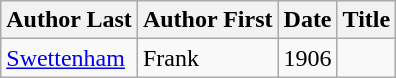<table class="wikitable sortable">
<tr>
<th>Author Last</th>
<th>Author First</th>
<th>Date</th>
<th>Title</th>
</tr>
<tr>
<td><a href='#'>Swettenham</a></td>
<td>Frank</td>
<td>1906</td>
<td></td>
</tr>
</table>
